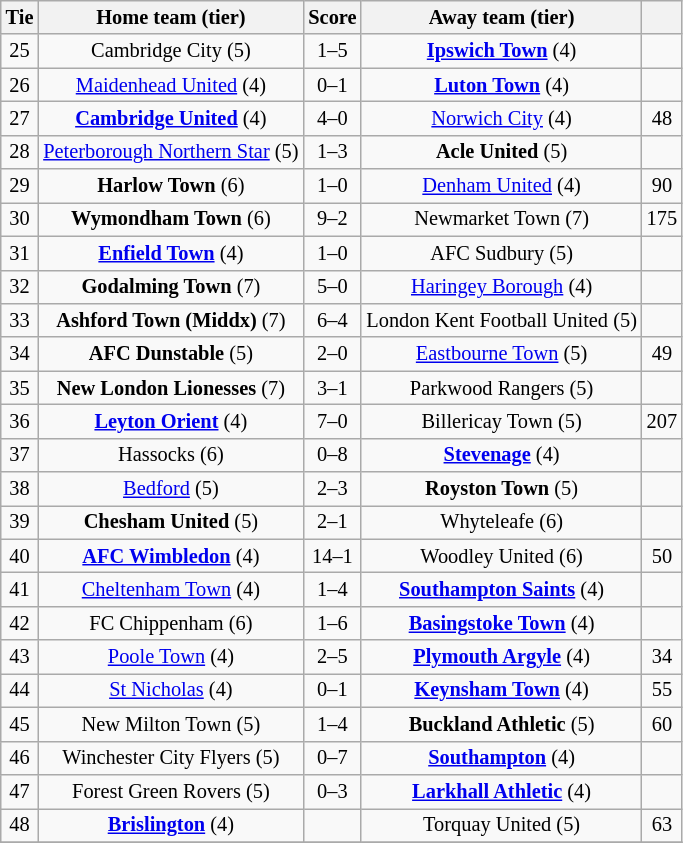<table class="wikitable" style="text-align:center; font-size:85%">
<tr>
<th>Tie</th>
<th>Home team (tier)</th>
<th>Score</th>
<th>Away team (tier)</th>
<th></th>
</tr>
<tr>
<td>25</td>
<td>Cambridge City (5)</td>
<td>1–5</td>
<td><strong><a href='#'>Ipswich Town</a></strong> (4)</td>
<td></td>
</tr>
<tr>
<td>26</td>
<td><a href='#'>Maidenhead United</a> (4)</td>
<td>0–1</td>
<td><strong><a href='#'>Luton Town</a></strong> (4)</td>
<td></td>
</tr>
<tr>
<td>27</td>
<td><strong><a href='#'>Cambridge United</a></strong> (4)</td>
<td>4–0</td>
<td><a href='#'>Norwich City</a> (4)</td>
<td>48</td>
</tr>
<tr>
<td>28</td>
<td><a href='#'>Peterborough Northern Star</a> (5)</td>
<td>1–3</td>
<td><strong>Acle United</strong> (5)</td>
<td></td>
</tr>
<tr>
<td>29</td>
<td><strong>Harlow Town</strong> (6)</td>
<td>1–0</td>
<td><a href='#'>Denham United</a> (4)</td>
<td>90</td>
</tr>
<tr>
<td>30</td>
<td><strong>Wymondham Town</strong> (6)</td>
<td>9–2 </td>
<td>Newmarket Town (7)</td>
<td>175</td>
</tr>
<tr>
<td>31</td>
<td><strong><a href='#'>Enfield Town</a></strong> (4)</td>
<td>1–0</td>
<td>AFC Sudbury (5)</td>
<td></td>
</tr>
<tr>
<td>32</td>
<td><strong>Godalming Town</strong> (7)</td>
<td>5–0</td>
<td><a href='#'>Haringey Borough</a> (4)</td>
<td></td>
</tr>
<tr>
<td>33</td>
<td><strong>Ashford Town (Middx)</strong> (7)</td>
<td>6–4</td>
<td>London Kent Football United (5)</td>
<td></td>
</tr>
<tr>
<td>34</td>
<td><strong>AFC Dunstable</strong> (5)</td>
<td>2–0</td>
<td><a href='#'>Eastbourne Town</a> (5)</td>
<td>49</td>
</tr>
<tr>
<td>35</td>
<td><strong>New London Lionesses</strong> (7)</td>
<td>3–1 </td>
<td>Parkwood Rangers (5)</td>
<td></td>
</tr>
<tr>
<td>36</td>
<td><strong><a href='#'>Leyton Orient</a></strong> (4)</td>
<td>7–0</td>
<td>Billericay Town (5)</td>
<td>207</td>
</tr>
<tr>
<td>37</td>
<td>Hassocks (6)</td>
<td>0–8</td>
<td><strong><a href='#'>Stevenage</a></strong> (4)</td>
<td></td>
</tr>
<tr>
<td>38</td>
<td><a href='#'>Bedford</a> (5)</td>
<td>2–3</td>
<td><strong>Royston Town</strong> (5)</td>
<td></td>
</tr>
<tr>
<td>39</td>
<td><strong>Chesham United</strong> (5)</td>
<td>2–1</td>
<td>Whyteleafe (6)</td>
<td></td>
</tr>
<tr>
<td>40</td>
<td><strong><a href='#'>AFC Wimbledon</a></strong> (4)</td>
<td>14–1</td>
<td>Woodley United (6)</td>
<td>50</td>
</tr>
<tr>
<td>41</td>
<td><a href='#'>Cheltenham Town</a> (4)</td>
<td>1–4</td>
<td><strong><a href='#'>Southampton Saints</a></strong> (4)</td>
<td></td>
</tr>
<tr>
<td>42</td>
<td>FC Chippenham (6)</td>
<td>1–6</td>
<td><strong><a href='#'>Basingstoke Town</a></strong> (4)</td>
<td></td>
</tr>
<tr>
<td>43</td>
<td><a href='#'>Poole Town</a> (4)</td>
<td>2–5</td>
<td><strong><a href='#'>Plymouth Argyle</a></strong> (4)</td>
<td>34</td>
</tr>
<tr>
<td>44</td>
<td><a href='#'>St Nicholas</a> (4)</td>
<td>0–1</td>
<td><strong><a href='#'>Keynsham Town</a></strong> (4)</td>
<td>55</td>
</tr>
<tr>
<td>45</td>
<td>New Milton Town (5)</td>
<td>1–4</td>
<td><strong>Buckland Athletic</strong> (5)</td>
<td>60</td>
</tr>
<tr>
<td>46</td>
<td>Winchester City Flyers (5)</td>
<td>0–7</td>
<td><strong><a href='#'>Southampton</a></strong> (4)</td>
<td></td>
</tr>
<tr>
<td>47</td>
<td>Forest Green Rovers (5)</td>
<td>0–3</td>
<td><strong><a href='#'>Larkhall Athletic</a></strong> (4)</td>
<td></td>
</tr>
<tr>
<td>48</td>
<td><strong><a href='#'>Brislington</a></strong> (4)</td>
<td></td>
<td>Torquay United (5)</td>
<td>63</td>
</tr>
<tr>
</tr>
</table>
